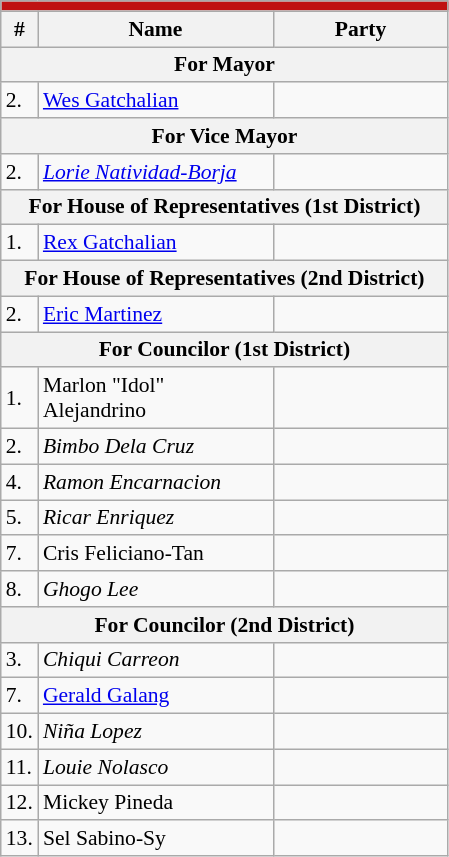<table class=wikitable style="font-size:90%">
<tr>
<td colspan="4" bgcolor="#bf1212"></td>
</tr>
<tr>
<th>#</th>
<th width=150px>Name</th>
<th colspan=2 width=110px>Party</th>
</tr>
<tr>
<th colspan="4">For Mayor</th>
</tr>
<tr>
<td>2.</td>
<td><a href='#'>Wes Gatchalian</a></td>
<td></td>
</tr>
<tr>
<th colspan="4">For Vice Mayor</th>
</tr>
<tr>
<td>2.</td>
<td><em><a href='#'>Lorie Natividad-Borja</a></em></td>
<td></td>
</tr>
<tr>
<th colspan="4">For House of Representatives (1st District)</th>
</tr>
<tr>
<td>1.</td>
<td><a href='#'>Rex Gatchalian</a></td>
<td></td>
</tr>
<tr>
<th colspan="4">For House of Representatives (2nd District)</th>
</tr>
<tr>
<td>2.</td>
<td><a href='#'>Eric Martinez</a></td>
<td></td>
</tr>
<tr>
<th colspan="4">For Councilor (1st District)</th>
</tr>
<tr>
<td>1.</td>
<td>Marlon "Idol" Alejandrino</td>
<td></td>
</tr>
<tr>
<td>2.</td>
<td><em>Bimbo Dela Cruz</em></td>
<td></td>
</tr>
<tr>
<td>4.</td>
<td><em>Ramon Encarnacion</em></td>
<td></td>
</tr>
<tr>
<td>5.</td>
<td><em>Ricar Enriquez</em></td>
<td></td>
</tr>
<tr>
<td>7.</td>
<td>Cris Feliciano-Tan</td>
<td></td>
</tr>
<tr>
<td>8.</td>
<td><em>Ghogo Lee</em></td>
<td></td>
</tr>
<tr>
<th colspan="4">For Councilor (2nd District)</th>
</tr>
<tr>
<td>3.</td>
<td><em>Chiqui Carreon</em></td>
<td></td>
</tr>
<tr>
<td>7.</td>
<td><a href='#'>Gerald Galang</a></td>
<td></td>
</tr>
<tr>
<td>10.</td>
<td><em>Niña Lopez</em></td>
<td></td>
</tr>
<tr>
<td>11.</td>
<td><em>Louie Nolasco</em></td>
<td></td>
</tr>
<tr>
<td>12.</td>
<td>Mickey Pineda</td>
<td></td>
</tr>
<tr>
<td>13.</td>
<td>Sel Sabino-Sy</td>
<td></td>
</tr>
</table>
